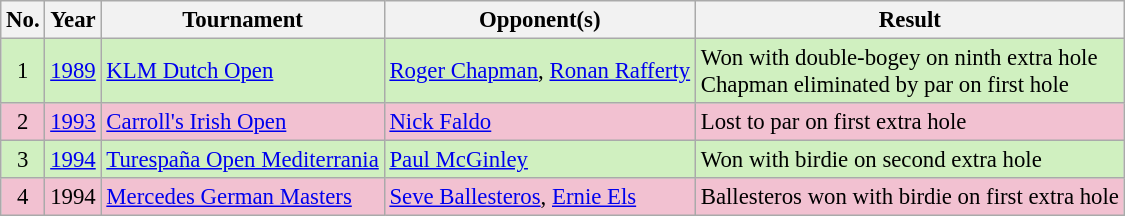<table class="wikitable" style="font-size:95%;">
<tr>
<th>No.</th>
<th>Year</th>
<th>Tournament</th>
<th>Opponent(s)</th>
<th>Result</th>
</tr>
<tr style="background:#D0F0C0;">
<td align=center>1</td>
<td><a href='#'>1989</a></td>
<td><a href='#'>KLM Dutch Open</a></td>
<td> <a href='#'>Roger Chapman</a>,  <a href='#'>Ronan Rafferty</a></td>
<td>Won with double-bogey on ninth extra hole<br>Chapman eliminated by par on first hole</td>
</tr>
<tr style="background:#F2C1D1;">
<td align=center>2</td>
<td><a href='#'>1993</a></td>
<td><a href='#'>Carroll's Irish Open</a></td>
<td> <a href='#'>Nick Faldo</a></td>
<td>Lost to par on first extra hole</td>
</tr>
<tr style="background:#D0F0C0;">
<td align=center>3</td>
<td><a href='#'>1994</a></td>
<td><a href='#'>Turespaña Open Mediterrania</a></td>
<td> <a href='#'>Paul McGinley</a></td>
<td>Won with birdie on second extra hole</td>
</tr>
<tr style="background:#F2C1D1;">
<td align=center>4</td>
<td>1994</td>
<td><a href='#'>Mercedes German Masters</a></td>
<td> <a href='#'>Seve Ballesteros</a>,  <a href='#'>Ernie Els</a></td>
<td>Ballesteros won with birdie on first extra hole</td>
</tr>
</table>
